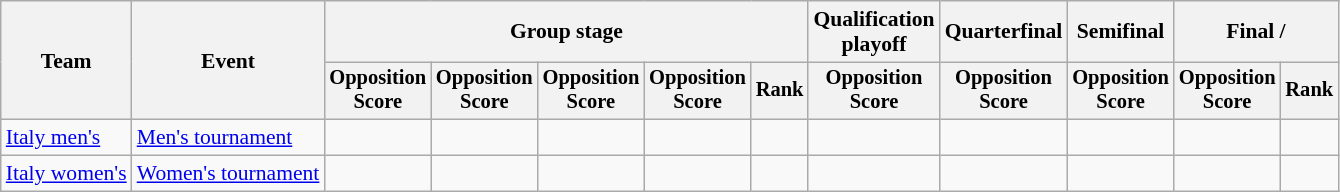<table class="wikitable" style="font-size:90%">
<tr>
<th rowspan=2>Team</th>
<th rowspan=2>Event</th>
<th colspan="5">Group stage</th>
<th>Qualification<br>playoff</th>
<th>Quarterfinal</th>
<th>Semifinal</th>
<th colspan=2>Final / </th>
</tr>
<tr style="font-size:95%">
<th>Opposition<br>Score</th>
<th>Opposition<br>Score</th>
<th>Opposition<br>Score</th>
<th>Opposition<br>Score</th>
<th>Rank</th>
<th>Opposition<br>Score</th>
<th>Opposition<br>Score</th>
<th>Opposition<br>Score</th>
<th>Opposition<br>Score</th>
<th>Rank</th>
</tr>
<tr align=center>
<td align=left><a href='#'>Italy men's</a></td>
<td align=left><a href='#'>Men's tournament</a></td>
<td></td>
<td></td>
<td></td>
<td></td>
<td></td>
<td></td>
<td></td>
<td></td>
<td></td>
<td></td>
</tr>
<tr align=center>
<td align=left><a href='#'>Italy women's</a></td>
<td align=left><a href='#'>Women's tournament</a></td>
<td></td>
<td></td>
<td></td>
<td></td>
<td></td>
<td></td>
<td></td>
<td></td>
<td></td>
<td></td>
</tr>
</table>
